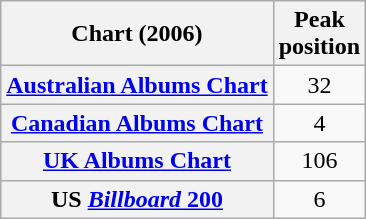<table class="wikitable sortable plainrowheaders" style="text-align:center">
<tr>
<th scope="col">Chart (2006)</th>
<th scope="col">Peak<br> position</th>
</tr>
<tr>
<th scope="row"><a href='#'>Australian Albums Chart</a></th>
<td style="text-align:center;">32</td>
</tr>
<tr>
<th scope="row"><a href='#'>Canadian Albums Chart</a></th>
<td style="text-align:center;">4</td>
</tr>
<tr>
<th scope="row"><a href='#'>UK Albums Chart</a></th>
<td style="text-align:center;">106</td>
</tr>
<tr>
<th scope="row">US <a href='#'><em>Billboard</em> 200</a></th>
<td style="text-align:center;">6</td>
</tr>
</table>
